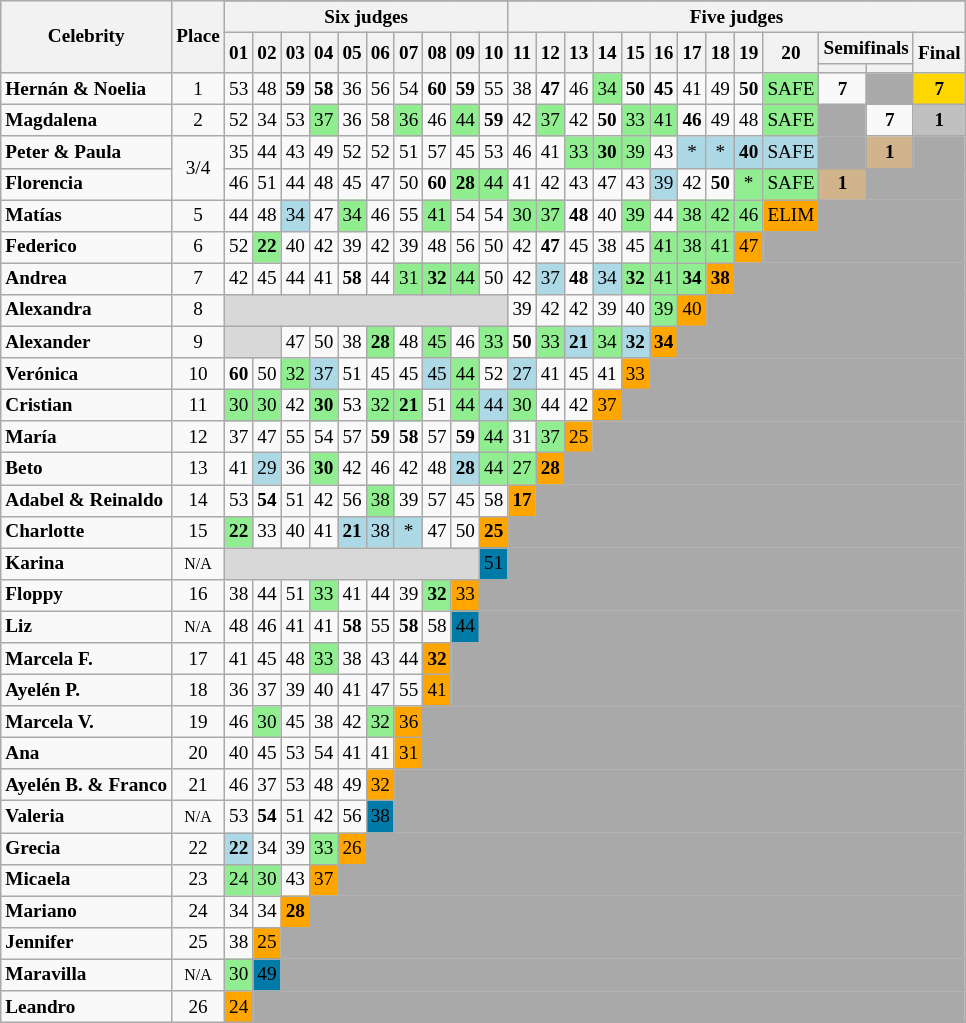<table class="wikitable sortable" style="font-size:80%; text-align:center; white-space:nowrap; width:20%">
<tr>
<th rowspan="4">Celebrity</th>
<th rowspan="4">Place</th>
</tr>
<tr>
<th colspan=10>Six judges</th>
<th colspan=13>Five judges</th>
</tr>
<tr>
<th rowspan="2">01</th>
<th rowspan="2">02</th>
<th rowspan="2">03</th>
<th rowspan="2">04</th>
<th rowspan="2">05</th>
<th rowspan="2">06</th>
<th rowspan="2">07</th>
<th rowspan="2">08</th>
<th rowspan="2">09</th>
<th rowspan="2">10</th>
<th rowspan="2">11</th>
<th rowspan="2">12</th>
<th rowspan="2">13</th>
<th rowspan="2">14</th>
<th rowspan="2">15</th>
<th rowspan="2">16</th>
<th rowspan="2">17</th>
<th rowspan="2">18</th>
<th rowspan="2">19</th>
<th rowspan="2">20</th>
<th colspan=2>Semifinals</th>
<th rowspan=2>Final</th>
</tr>
<tr>
<th></th>
<th></th>
</tr>
<tr>
<td style="text-align:left;"><strong>Hernán & Noelia</strong></td>
<td>1</td>
<td>53</td>
<td>48</td>
<td><span><strong>59</strong></span></td>
<td><span><strong>58</strong></span></td>
<td>36</td>
<td>56</td>
<td>54</td>
<td><span><strong>60</strong></span></td>
<td><span><strong>59</strong></span></td>
<td>55</td>
<td>38</td>
<td><span><strong>47</strong></span></td>
<td>46</td>
<td style="background:lightgreen;">34</td>
<td><span><strong>50</strong></span></td>
<td><span><strong>45</strong></span></td>
<td>41</td>
<td>49</td>
<td><span><strong>50</strong></span></td>
<td style="background:lightgreen;">SAFE</td>
<td><span><strong>7</strong></span></td>
<td style="background:darkgrey;"></td>
<td style="background:gold;"><span><strong>7</strong></span></td>
</tr>
<tr>
<td style="text-align:left;"><strong>Magdalena</strong></td>
<td>2</td>
<td>52</td>
<td>34</td>
<td>53</td>
<td style="background:lightgreen;">37</td>
<td>36</td>
<td>58</td>
<td style="background:lightgreen;">36</td>
<td>46</td>
<td style="background:lightgreen;">44</td>
<td><span><strong>59</strong></span></td>
<td>42</td>
<td style="background:lightgreen;">37</td>
<td>42</td>
<td><span><strong>50</strong></span></td>
<td style="background:lightgreen;">33</td>
<td style="background:lightgreen;">41</td>
<td><span><strong>46</strong></span></td>
<td>49</td>
<td>48</td>
<td style="background:lightgreen;">SAFE</td>
<td style="background:darkgrey;"></td>
<td><span><strong>7</strong></span></td>
<td style="background:silver;"><span><strong>1</strong></span></td>
</tr>
<tr>
<td style="text-align:left;"><strong>Peter & Paula</strong></td>
<td rowspan="2" style="text-align:center;">3/4</td>
<td>35</td>
<td>44</td>
<td>43</td>
<td>49</td>
<td>52</td>
<td>52</td>
<td>51</td>
<td>57</td>
<td>45</td>
<td>53</td>
<td>46</td>
<td>41</td>
<td style="background:lightgreen;">33</td>
<td style="background:lightgreen;"><span><strong>30</strong></span></td>
<td style="background:lightgreen;">39</td>
<td>43</td>
<td style="background:lightblue;">*</td>
<td style="background:lightblue;">*</td>
<td style="background:lightblue;"><span><strong>40</strong></span></td>
<td style="background:lightblue;">SAFE</td>
<td style="background:darkgrey;"></td>
<td style="background:tan;"><span><strong>1</strong></span></td>
<td style="background:darkgrey;" colspan="4"></td>
</tr>
<tr>
<td style="text-align:left;"><strong>Florencia</strong></td>
<td>46</td>
<td>51</td>
<td>44</td>
<td>48</td>
<td>45</td>
<td>47</td>
<td>50</td>
<td><span><strong>60</strong></span></td>
<td style="background:lightgreen;"><span><strong>28</strong></span></td>
<td style="background:lightgreen;">44</td>
<td>41</td>
<td>42</td>
<td>43</td>
<td>47</td>
<td>43</td>
<td style="background:lightblue;">39</td>
<td>42</td>
<td><span><strong>50</strong></span></td>
<td style="background:lightgreen;">*</td>
<td style="background:lightgreen;">SAFE</td>
<td style="background:tan;"><span><strong>1</strong></span></td>
<td style="background:darkgrey;" colspan="4"></td>
</tr>
<tr>
<td style="text-align:left;"><strong>Matías</strong></td>
<td>5</td>
<td>44</td>
<td>48</td>
<td style="background:lightblue;">34</td>
<td>47</td>
<td style="background:lightgreen;">34</td>
<td>46</td>
<td>55</td>
<td style="background:lightgreen;">41</td>
<td>54</td>
<td>54</td>
<td style="background:lightgreen;">30</td>
<td style="background:lightgreen;">37</td>
<td><span><strong>48</strong></span></td>
<td>40</td>
<td style="background:lightgreen;">39</td>
<td>44</td>
<td style="background:lightgreen;">38</td>
<td style="background:lightgreen;">42</td>
<td style="background:lightgreen;">46</td>
<td style="background:orange;">ELIM</td>
<td style="background:darkgrey;" colspan="55"></td>
</tr>
<tr>
<td style="text-align:left;"><strong>Federico</strong></td>
<td>6</td>
<td>52</td>
<td style="background:lightgreen;"><span><strong>22</strong></span></td>
<td>40</td>
<td>42</td>
<td>39</td>
<td>42</td>
<td>39</td>
<td>48</td>
<td>56</td>
<td>50</td>
<td>42</td>
<td><span><strong>47</strong></span></td>
<td>45</td>
<td>38</td>
<td>45</td>
<td style="background:lightgreen;">41</td>
<td style="background:lightgreen;">38</td>
<td style="background:lightgreen;">41</td>
<td style="background:orange;">47</td>
<td style="background:darkgrey;" colspan="55"></td>
</tr>
<tr>
<td style="text-align:left;"><strong>Andrea</strong></td>
<td>7</td>
<td>42</td>
<td>45</td>
<td>44</td>
<td>41</td>
<td><span><strong>58</strong></span></td>
<td>44</td>
<td style="background:lightgreen;">31</td>
<td style="background:lightgreen;"><span><strong>32</strong></span></td>
<td style="background:lightgreen;">44</td>
<td>50</td>
<td>42</td>
<td style="background:lightblue;">37</td>
<td><span><strong>48</strong></span></td>
<td style="background:lightblue;">34</td>
<td style="background:lightgreen;"><span><strong>32</strong></span></td>
<td style="background:lightgreen;">41</td>
<td style="background:lightgreen;"><span><strong>34</strong></span></td>
<td style="background:orange;"><span><strong>38</strong></span></td>
<td style="background:darkgrey;" colspan="55"></td>
</tr>
<tr>
<td style="text-align:left;"><strong>Alexandra</strong></td>
<td>8</td>
<td colspan="10" style="background:#d8d8d8"></td>
<td>39</td>
<td>42</td>
<td>42</td>
<td>39</td>
<td>40</td>
<td style="background:lightgreen;">39</td>
<td style="background:orange;">40</td>
<td style="background:darkgrey;" colspan="55"></td>
</tr>
<tr>
<td style="text-align:left;"><strong>Alexander</strong></td>
<td>9</td>
<td colspan="2" style="background:#d8d8d8"></td>
<td>47</td>
<td>50</td>
<td>38</td>
<td style="background:lightgreen;"><span><strong>28</strong></span></td>
<td>48</td>
<td style="background:lightgreen;">45</td>
<td>46</td>
<td style="background:lightgreen;">33</td>
<td><span><strong>50</strong></span></td>
<td style="background:lightgreen;">33</td>
<td style="background:lightblue;"><span><strong>21</strong></span></td>
<td style="background:lightgreen;">34</td>
<td style="background:lightblue;"><span><strong>32</strong></span></td>
<td style="background:orange;"><span><strong>34</strong></span></td>
<td style="background:darkgrey;" colspan="55"></td>
</tr>
<tr>
<td style="text-align:left;"><strong>Verónica</strong></td>
<td>10</td>
<td><span><strong>60</strong></span></td>
<td>50</td>
<td style="background:lightgreen;">32</td>
<td style="background:lightblue;">37</td>
<td>51</td>
<td>45</td>
<td>45</td>
<td style="background:lightblue;">45</td>
<td style="background:lightgreen;">44</td>
<td>52</td>
<td style="background:lightblue;">27</td>
<td>41</td>
<td>45</td>
<td>41</td>
<td style="background:orange;">33</td>
<td style="background:darkgrey;" colspan="55"></td>
</tr>
<tr>
<td style="text-align:left;"><strong>Cristian</strong></td>
<td>11</td>
<td style="background:lightgreen;">30</td>
<td style="background:lightgreen;">30</td>
<td>42</td>
<td style="background:lightgreen;"><span><strong>30</strong></span></td>
<td>53</td>
<td style="background:lightgreen;">32</td>
<td style="background:lightgreen;"><span><strong>21</strong></span></td>
<td>51</td>
<td style="background:lightgreen;">44</td>
<td style="background:lightblue;">44</td>
<td style="background:lightgreen;">30</td>
<td>44</td>
<td>42</td>
<td style="background:orange;">37</td>
<td style="background:darkgrey;" colspan="55"></td>
</tr>
<tr>
<td style="text-align:left;"><strong>María</strong></td>
<td>12</td>
<td>37</td>
<td>47</td>
<td>55</td>
<td>54</td>
<td>57</td>
<td><span><strong>59</strong></span></td>
<td><span><strong>58</strong></span></td>
<td>57</td>
<td><span><strong>59</strong></span></td>
<td style="background:lightgreen;">44</td>
<td>31</td>
<td style="background:lightgreen;">37</td>
<td style="background:orange;">25</td>
<td style="background:darkgrey;" colspan="55"></td>
</tr>
<tr>
<td style="text-align:left;"><strong>Beto</strong></td>
<td>13</td>
<td>41</td>
<td style="background:lightblue;">29</td>
<td>36</td>
<td style="background:lightgreen;"><span><strong>30</strong></span></td>
<td>42</td>
<td>46</td>
<td>42</td>
<td>48</td>
<td style="background:lightblue;"><span><strong>28</strong></span></td>
<td style="background:lightgreen;">44</td>
<td style="background:lightgreen;">27</td>
<td style="background:orange;"><span><strong>28</strong></span></td>
<td style="background:darkgrey;" colspan="55"></td>
</tr>
<tr>
<td style="text-align:left;"><strong>Adabel & Reinaldo</strong></td>
<td>14</td>
<td>53</td>
<td><span><strong>54</strong></span></td>
<td>51</td>
<td>42</td>
<td>56</td>
<td style="background:lightgreen;">38</td>
<td>39</td>
<td>57</td>
<td>45</td>
<td>58</td>
<td style="background:orange;"><span><strong>17</strong></span></td>
<td style="background:darkgrey;" colspan="55"></td>
</tr>
<tr>
<td style="text-align:left;"><strong>Charlotte</strong></td>
<td>15</td>
<td style="background:lightgreen;"><span><strong>22</strong></span></td>
<td>33</td>
<td>40</td>
<td>41</td>
<td style="background:lightblue;"><span><strong>21</strong></span></td>
<td style="background:lightblue;">38</td>
<td style="background:lightblue;">*</td>
<td>47</td>
<td>50</td>
<td style="background:orange;"><span><strong>25</strong></span></td>
<td style="background:darkgrey;" colspan="55"></td>
</tr>
<tr>
<td style="text-align:left;"><strong>Karina</strong></td>
<td><span><small>N/A</small></span></td>
<td colspan="9" style="background:#d8d8d8"></td>
<td style="background:#007BA7;">51</td>
<td style="background:darkgrey;" colspan="55"></td>
</tr>
<tr>
<td style="text-align:left;"><strong>Floppy</strong></td>
<td>16</td>
<td>38</td>
<td>44</td>
<td>51</td>
<td style="background:lightgreen;">33</td>
<td>41</td>
<td>44</td>
<td>39</td>
<td style="background:lightgreen;"><span><strong>32</strong></span></td>
<td style="background:orange;">33</td>
<td style="background:darkgrey;" colspan="55"></td>
</tr>
<tr>
<td style="text-align:left;"><strong>Liz</strong></td>
<td><span><small>N/A</small></span></td>
<td>48</td>
<td>46</td>
<td>41</td>
<td>41</td>
<td><span><strong>58</strong></span></td>
<td>55</td>
<td><span><strong>58</strong></span></td>
<td>58</td>
<td style="background:#007BA7;">44</td>
<td style="background:darkgrey;" colspan="55"></td>
</tr>
<tr>
<td style="text-align:left;"><strong>Marcela F.</strong></td>
<td>17</td>
<td>41</td>
<td>45</td>
<td>48</td>
<td style="background:lightgreen;">33</td>
<td>38</td>
<td>43</td>
<td>44</td>
<td style="background:orange;"><span><strong>32</strong></span></td>
<td style="background:darkgrey;" colspan="55"></td>
</tr>
<tr>
<td style="text-align:left;"><strong>Ayelén P.</strong></td>
<td>18</td>
<td>36</td>
<td>37</td>
<td>39</td>
<td>40</td>
<td>41</td>
<td>47</td>
<td>55</td>
<td style="background:orange;">41</td>
<td style="background:darkgrey;" colspan="55"></td>
</tr>
<tr>
<td style="text-align:left;"><strong>Marcela V.</strong></td>
<td>19</td>
<td>46</td>
<td style="background:lightgreen;">30</td>
<td>45</td>
<td>38</td>
<td>42</td>
<td style="background:lightgreen;">32</td>
<td style="background:orange;">36</td>
<td style="background:darkgrey;" colspan="55"></td>
</tr>
<tr>
<td style="text-align:left;"><strong>Ana</strong></td>
<td>20</td>
<td>40</td>
<td>45</td>
<td>53</td>
<td>54</td>
<td>41</td>
<td>41</td>
<td style="background:orange;">31</td>
<td style="background:darkgrey;" colspan="55"></td>
</tr>
<tr>
<td style="text-align:left;"><strong>Ayelén B. & Franco</strong></td>
<td>21</td>
<td>46</td>
<td>37</td>
<td>53</td>
<td>48</td>
<td>49</td>
<td style="background:orange;">32</td>
<td style="background:darkgrey;" colspan="55"></td>
</tr>
<tr>
<td style="text-align:left;"><strong>Valeria</strong></td>
<td><span><small>N/A</small></span></td>
<td>53</td>
<td><span><strong>54</strong></span></td>
<td>51</td>
<td>42</td>
<td>56</td>
<td style="background:#007BA7;">38</td>
<td style="background:darkgrey;" colspan="55"></td>
</tr>
<tr>
<td style="text-align:left;"><strong>Grecia</strong></td>
<td>22</td>
<td style="background:lightblue;"><span><strong>22</strong></span></td>
<td>34</td>
<td>39</td>
<td style="background:lightgreen;">33</td>
<td style="background:orange;">26</td>
<td style="background:darkgrey;" colspan="55"></td>
</tr>
<tr>
<td style="text-align:left;"><strong>Micaela</strong></td>
<td>23</td>
<td style="background:lightgreen;">24</td>
<td style="background:lightgreen;">30</td>
<td>43</td>
<td style="background:orange;">37</td>
<td style="background:darkgrey;" colspan="55"></td>
</tr>
<tr>
<td style="text-align:left;"><strong>Mariano</strong></td>
<td>24</td>
<td>34</td>
<td>34</td>
<td style="background:orange;"><span><strong>28</strong></span></td>
<td style="background:darkgrey;" colspan="55"></td>
</tr>
<tr>
<td style="text-align:left;"><strong>Jennifer</strong></td>
<td>25</td>
<td>38</td>
<td style="background:orange;">25</td>
<td style="background:darkgrey;" colspan="55"></td>
</tr>
<tr>
<td style="text-align:left;"><strong>Maravilla</strong></td>
<td><span><small>N/A</small></span></td>
<td style="background:lightgreen;">30</td>
<td style="background:#007BA7;">49</td>
<td style="background:darkgrey;" colspan="55"></td>
</tr>
<tr>
<td style="text-align:left;"><strong>Leandro</strong></td>
<td>26</td>
<td style="background:orange;">24</td>
<td style="background:darkgrey;" colspan="55"></td>
</tr>
</table>
